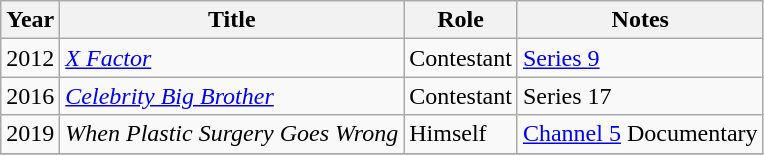<table class="wikitable sortable">
<tr>
<th>Year</th>
<th>Title</th>
<th>Role</th>
<th>Notes</th>
</tr>
<tr>
<td>2012</td>
<td><em><a href='#'>X Factor</a></em></td>
<td>Contestant</td>
<td><a href='#'>Series 9</a></td>
</tr>
<tr>
<td>2016</td>
<td><em><a href='#'>Celebrity Big Brother</a></em></td>
<td>Contestant</td>
<td>Series 17</td>
</tr>
<tr>
<td>2019</td>
<td><em>When Plastic Surgery Goes Wrong</em></td>
<td>Himself</td>
<td><a href='#'>Channel 5</a> Documentary</td>
</tr>
<tr>
</tr>
</table>
